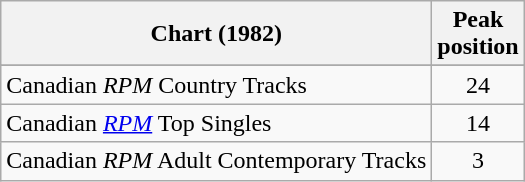<table class="wikitable sortable">
<tr>
<th>Chart (1982)</th>
<th>Peak<br>position</th>
</tr>
<tr>
</tr>
<tr>
</tr>
<tr>
</tr>
<tr>
<td>Canadian <em>RPM</em> Country Tracks</td>
<td align="center">24</td>
</tr>
<tr>
<td>Canadian <em><a href='#'>RPM</a></em> Top Singles</td>
<td align="center">14</td>
</tr>
<tr>
<td>Canadian <em>RPM</em> Adult Contemporary Tracks</td>
<td align="center">3</td>
</tr>
</table>
